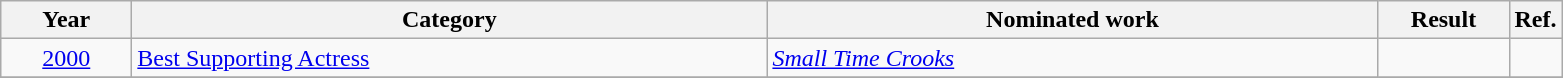<table class=wikitable>
<tr>
<th scope="col" style="width:5em;">Year</th>
<th scope="col" style="width:26em;">Category</th>
<th scope="col" style="width:25em;">Nominated work</th>
<th scope="col" style="width:5em;">Result</th>
<th>Ref.</th>
</tr>
<tr>
<td style="text-align:center;"><a href='#'>2000</a></td>
<td><a href='#'>Best Supporting Actress</a></td>
<td><em><a href='#'>Small Time Crooks</a></em></td>
<td></td>
<td align="center"></td>
</tr>
<tr>
</tr>
</table>
